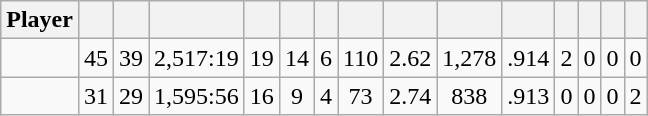<table class="wikitable sortable" style="text-align:center;">
<tr>
<th>Player</th>
<th></th>
<th></th>
<th></th>
<th></th>
<th></th>
<th></th>
<th></th>
<th></th>
<th></th>
<th></th>
<th></th>
<th></th>
<th></th>
<th></th>
</tr>
<tr>
<td style="text-align:left;"></td>
<td>45</td>
<td>39</td>
<td>2,517:19</td>
<td>19</td>
<td>14</td>
<td>6</td>
<td>110</td>
<td>2.62</td>
<td>1,278</td>
<td>.914</td>
<td>2</td>
<td>0</td>
<td>0</td>
<td>0</td>
</tr>
<tr>
<td style="text-align:left;"></td>
<td>31</td>
<td>29</td>
<td>1,595:56</td>
<td>16</td>
<td>9</td>
<td>4</td>
<td>73</td>
<td>2.74</td>
<td>838</td>
<td>.913</td>
<td>0</td>
<td>0</td>
<td>0</td>
<td>2</td>
</tr>
</table>
